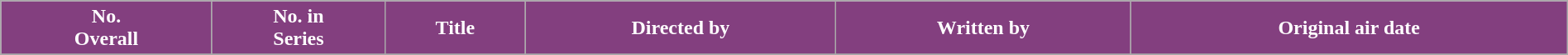<table class="wikitable plainrowheaders" style="width: 100%; margin-right: 0;">
<tr>
<th scope="col" style="background:#833F7F; color:#fff;">No.<br>Overall</th>
<th scope="col" style="background:#833F7F; color:#fff;">No. in<br>Series</th>
<th scope="col" style="background:#833F7F; color:#fff;">Title</th>
<th scope="col" style="background:#833F7F; color:#fff;">Directed by</th>
<th scope="col" style="background:#833F7F; color:#fff;">Written by</th>
<th scope="col" style="background:#833F7F; color:#fff;">Original air date</th>
</tr>
<tr>
</tr>
</table>
